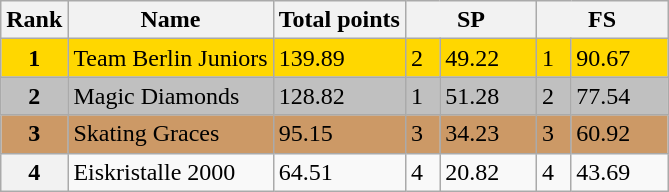<table class="wikitable">
<tr>
<th>Rank</th>
<th>Name</th>
<th>Total points</th>
<th colspan="2" width="80px">SP</th>
<th colspan="2" width="80px">FS</th>
</tr>
<tr bgcolor="gold">
<td align="center"><strong>1</strong></td>
<td>Team Berlin Juniors</td>
<td>139.89</td>
<td>2</td>
<td>49.22</td>
<td>1</td>
<td>90.67</td>
</tr>
<tr bgcolor="silver">
<td align="center"><strong>2</strong></td>
<td>Magic Diamonds</td>
<td>128.82</td>
<td>1</td>
<td>51.28</td>
<td>2</td>
<td>77.54</td>
</tr>
<tr bgcolor="cc9966">
<td align="center"><strong>3</strong></td>
<td>Skating Graces</td>
<td>95.15</td>
<td>3</td>
<td>34.23</td>
<td>3</td>
<td>60.92</td>
</tr>
<tr>
<th>4</th>
<td>Eiskristalle 2000</td>
<td>64.51</td>
<td>4</td>
<td>20.82</td>
<td>4</td>
<td>43.69</td>
</tr>
</table>
